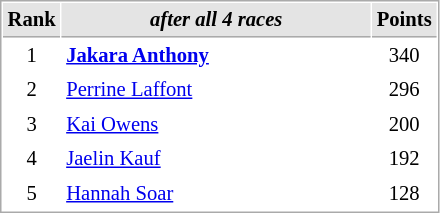<table cellspacing="1" cellpadding="3" style="border:1px solid #aaa; font-size:86%;">
<tr style="background:#e4e4e4;">
<th style="border-bottom:1px solid #aaa; width:10px;">Rank</th>
<th style="border-bottom:1px solid #aaa; width:200px;"><em>after all 4 races</em></th>
<th style="border-bottom:1px solid #aaa; width:20px;">Points</th>
</tr>
<tr>
<td align=center>1</td>
<td><strong> <a href='#'>Jakara Anthony</a></strong></td>
<td align=center>340</td>
</tr>
<tr>
<td align=center>2</td>
<td> <a href='#'>Perrine Laffont</a></td>
<td align=center>296</td>
</tr>
<tr>
<td align=center>3</td>
<td> <a href='#'>Kai Owens</a></td>
<td align=center>200</td>
</tr>
<tr>
<td align=center>4</td>
<td> <a href='#'>Jaelin Kauf</a></td>
<td align=center>192</td>
</tr>
<tr>
<td align=center>5</td>
<td> <a href='#'>Hannah Soar</a></td>
<td align=center>128</td>
</tr>
</table>
